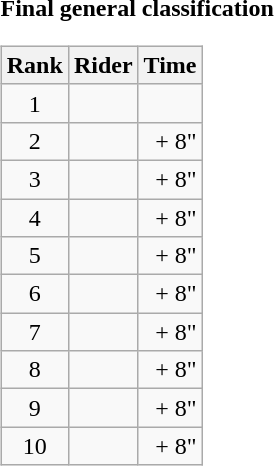<table>
<tr>
<td><strong>Final general classification</strong><br><table class="wikitable">
<tr>
<th scope="col">Rank</th>
<th scope="col">Rider</th>
<th scope="col">Time</th>
</tr>
<tr>
<td style="text-align:center;">1</td>
<td></td>
<td style="text-align:right;"></td>
</tr>
<tr>
<td style="text-align:center;">2</td>
<td></td>
<td style="text-align:right;">+ 8"</td>
</tr>
<tr>
<td style="text-align:center;">3</td>
<td></td>
<td style="text-align:right;">+ 8"</td>
</tr>
<tr>
<td style="text-align:center;">4</td>
<td></td>
<td style="text-align:right;">+ 8"</td>
</tr>
<tr>
<td style="text-align:center;">5</td>
<td></td>
<td style="text-align:right;">+ 8"</td>
</tr>
<tr>
<td style="text-align:center;">6</td>
<td></td>
<td style="text-align:right;">+ 8"</td>
</tr>
<tr>
<td style="text-align:center;">7</td>
<td></td>
<td style="text-align:right;">+ 8"</td>
</tr>
<tr>
<td style="text-align:center;">8</td>
<td></td>
<td style="text-align:right;">+ 8"</td>
</tr>
<tr>
<td style="text-align:center;">9</td>
<td></td>
<td style="text-align:right;">+ 8"</td>
</tr>
<tr>
<td style="text-align:center;">10</td>
<td></td>
<td style="text-align:right;">+ 8"</td>
</tr>
</table>
</td>
</tr>
</table>
